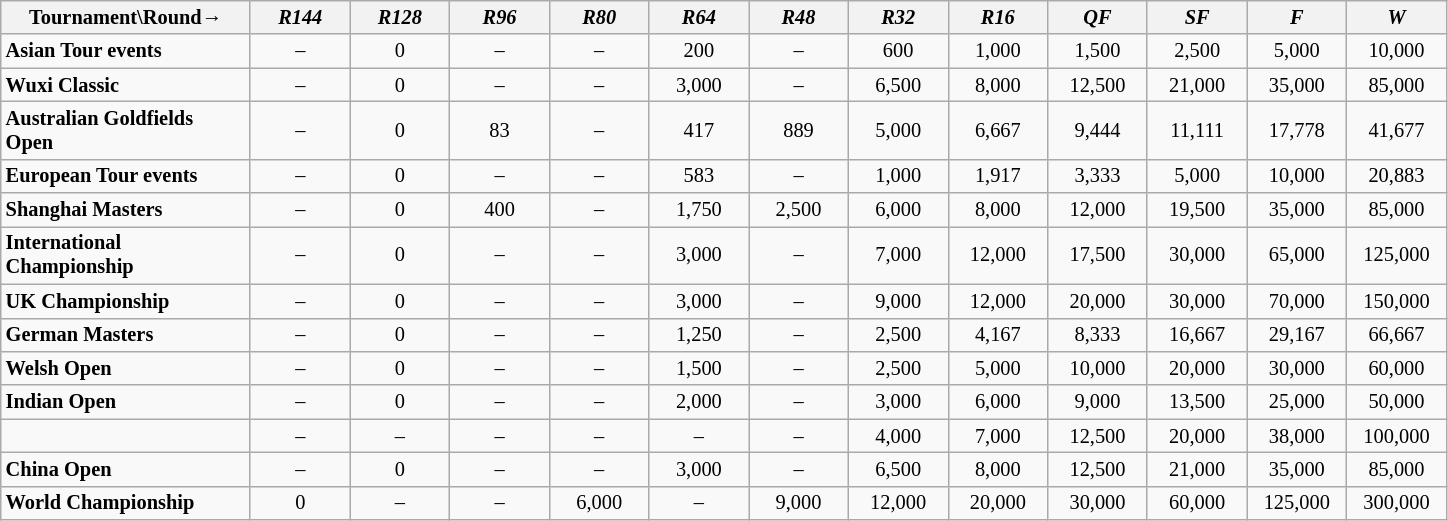<table class="wikitable" style="font-size: 85%; text-align:center">
<tr>
<th width=160>Tournament\Round→</th>
<th width=60><em>R144</em></th>
<th width=60><em>R128</em></th>
<th width=60><em>R96</em></th>
<th width=60><em>R80</em></th>
<th width=60><em>R64</em></th>
<th width=60><em>R48</em></th>
<th width=60><em>R32</em></th>
<th width=60><em>R16</em></th>
<th width=60><em>QF</em></th>
<th width=60><em>SF</em></th>
<th width=60><em>F</em></th>
<th width=60><em>W</em></th>
</tr>
<tr>
<td align="left"><strong>Asian Tour events</strong></td>
<td>–</td>
<td>0</td>
<td>–</td>
<td>–</td>
<td>200</td>
<td>–</td>
<td>600</td>
<td>1,000</td>
<td>1,500</td>
<td>2,500</td>
<td>5,000</td>
<td>10,000</td>
</tr>
<tr>
<td align="left"><strong>Wuxi Classic</strong></td>
<td>–</td>
<td>0</td>
<td>–</td>
<td>–</td>
<td>3,000</td>
<td>–</td>
<td>6,500</td>
<td>8,000</td>
<td>12,500</td>
<td>21,000</td>
<td>35,000</td>
<td>85,000</td>
</tr>
<tr>
<td align="left"><strong>Australian Goldfields Open</strong></td>
<td>–</td>
<td>0</td>
<td>83</td>
<td>–</td>
<td>417</td>
<td>889</td>
<td>5,000</td>
<td>6,667</td>
<td>9,444</td>
<td>11,111</td>
<td>17,778</td>
<td>41,677</td>
</tr>
<tr>
<td align="left"><strong>European Tour events</strong></td>
<td>–</td>
<td>0</td>
<td>–</td>
<td>–</td>
<td>583</td>
<td>–</td>
<td>1,000</td>
<td>1,917</td>
<td>3,333</td>
<td>5,000</td>
<td>10,000</td>
<td>20,883</td>
</tr>
<tr>
<td align="left"><strong>Shanghai Masters</strong></td>
<td>–</td>
<td>0</td>
<td>400</td>
<td>–</td>
<td>1,750</td>
<td>2,500</td>
<td>6,000</td>
<td>8,000</td>
<td>12,000</td>
<td>19,500</td>
<td>35,000</td>
<td>85,000</td>
</tr>
<tr>
<td align="left"><strong>International Championship</strong></td>
<td>–</td>
<td>0</td>
<td>–</td>
<td>–</td>
<td>3,000</td>
<td>–</td>
<td>7,000</td>
<td>12,000</td>
<td>17,500</td>
<td>30,000</td>
<td>65,000</td>
<td>125,000</td>
</tr>
<tr>
<td align="left"><strong>UK Championship</strong></td>
<td>–</td>
<td>0</td>
<td>–</td>
<td>–</td>
<td>3,000</td>
<td>–</td>
<td>9,000</td>
<td>12,000</td>
<td>20,000</td>
<td>30,000</td>
<td>70,000</td>
<td>150,000</td>
</tr>
<tr>
<td align="left"><strong>German Masters</strong></td>
<td>–</td>
<td>0</td>
<td>–</td>
<td>–</td>
<td>1,250</td>
<td>–</td>
<td>2,500</td>
<td>4,167</td>
<td>8,333</td>
<td>16,667</td>
<td>29,167</td>
<td>66,667</td>
</tr>
<tr>
<td align="left"><strong>Welsh Open</strong></td>
<td>–</td>
<td>0</td>
<td>–</td>
<td>–</td>
<td>1,500</td>
<td>–</td>
<td>2,500</td>
<td>5,000</td>
<td>10,000</td>
<td>20,000</td>
<td>30,000</td>
<td>60,000</td>
</tr>
<tr>
<td align="left"><strong>Indian Open</strong></td>
<td>–</td>
<td>0</td>
<td>–</td>
<td>–</td>
<td>2,000</td>
<td>–</td>
<td>3,000</td>
<td>6,000</td>
<td>9,000</td>
<td>13,500</td>
<td>25,000</td>
<td>50,000</td>
</tr>
<tr>
<td align="left"></td>
<td>–</td>
<td>–</td>
<td>–</td>
<td>–</td>
<td>–</td>
<td>–</td>
<td>4,000</td>
<td>7,000</td>
<td>12,500</td>
<td>20,000</td>
<td>38,000</td>
<td>100,000</td>
</tr>
<tr>
<td align="left"><strong>China Open</strong></td>
<td>–</td>
<td>0</td>
<td>–</td>
<td>–</td>
<td>3,000</td>
<td>–</td>
<td>6,500</td>
<td>8,000</td>
<td>12,500</td>
<td>21,000</td>
<td>35,000</td>
<td>85,000</td>
</tr>
<tr>
<td align="left"><strong>World Championship</strong></td>
<td>0</td>
<td>–</td>
<td>–</td>
<td>6,000</td>
<td>–</td>
<td>9,000</td>
<td>12,000</td>
<td>20,000</td>
<td>30,000</td>
<td>60,000</td>
<td>125,000</td>
<td>300,000</td>
</tr>
</table>
